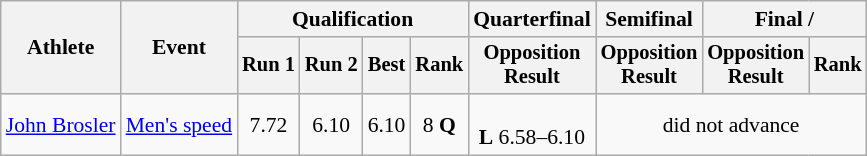<table class=wikitable style=font-size:90%>
<tr>
<th rowspan=2>Athlete</th>
<th rowspan=2>Event</th>
<th colspan=4>Qualification</th>
<th>Quarterfinal</th>
<th>Semifinal</th>
<th colspan=2>Final / </th>
</tr>
<tr style=font-size:95%>
<th>Run 1</th>
<th>Run 2</th>
<th>Best</th>
<th>Rank</th>
<th>Opposition<br>Result</th>
<th>Opposition<br>Result</th>
<th>Opposition<br>Result</th>
<th>Rank</th>
</tr>
<tr align=center>
<td align=left><a href='#'>John Brosler</a></td>
<td align=left><a href='#'>Men's speed</a></td>
<td>7.72</td>
<td>6.10</td>
<td>6.10</td>
<td>8 <strong>Q</strong></td>
<td><br><strong>L</strong> 6.58–6.10</td>
<td colspan=4>did not advance</td>
</tr>
</table>
